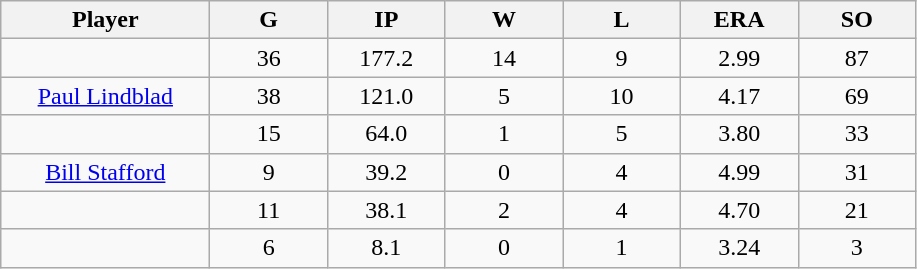<table class="wikitable sortable">
<tr>
<th bgcolor="#DDDDFF" width="16%">Player</th>
<th bgcolor="#DDDDFF" width="9%">G</th>
<th bgcolor="#DDDDFF" width="9%">IP</th>
<th bgcolor="#DDDDFF" width="9%">W</th>
<th bgcolor="#DDDDFF" width="9%">L</th>
<th bgcolor="#DDDDFF" width="9%">ERA</th>
<th bgcolor="#DDDDFF" width="9%">SO</th>
</tr>
<tr align="center">
<td></td>
<td>36</td>
<td>177.2</td>
<td>14</td>
<td>9</td>
<td>2.99</td>
<td>87</td>
</tr>
<tr align="center">
<td><a href='#'>Paul Lindblad</a></td>
<td>38</td>
<td>121.0</td>
<td>5</td>
<td>10</td>
<td>4.17</td>
<td>69</td>
</tr>
<tr align="center">
<td></td>
<td>15</td>
<td>64.0</td>
<td>1</td>
<td>5</td>
<td>3.80</td>
<td>33</td>
</tr>
<tr align="center">
<td><a href='#'>Bill Stafford</a></td>
<td>9</td>
<td>39.2</td>
<td>0</td>
<td>4</td>
<td>4.99</td>
<td>31</td>
</tr>
<tr align="center">
<td></td>
<td>11</td>
<td>38.1</td>
<td>2</td>
<td>4</td>
<td>4.70</td>
<td>21</td>
</tr>
<tr align="center">
<td></td>
<td>6</td>
<td>8.1</td>
<td>0</td>
<td>1</td>
<td>3.24</td>
<td>3</td>
</tr>
</table>
